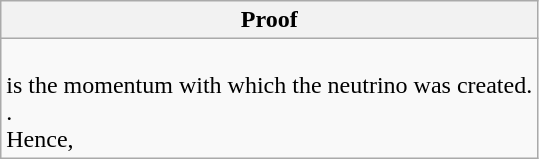<table class="wikitable collapsible autocollapse">
<tr>
<th>Proof</th>
</tr>
<tr>
<td><br> is the momentum with which the neutrino was created.<br>.<br>Hence,</td>
</tr>
</table>
